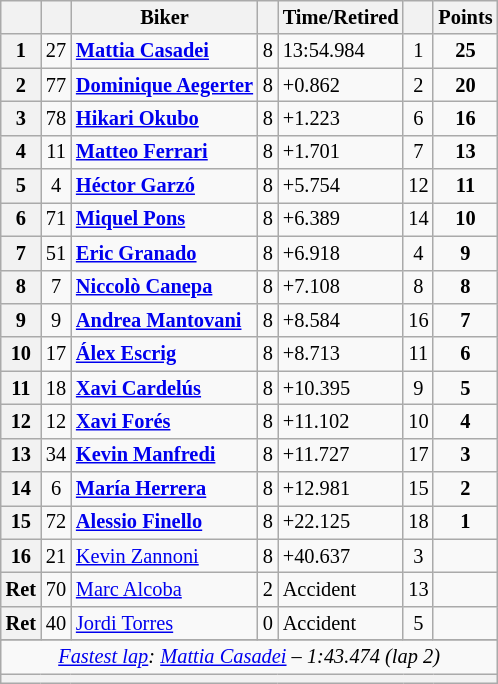<table class="wikitable sortable" style="font-size: 85%;">
<tr>
<th scope="col"></th>
<th scope="col"></th>
<th scope="col">Biker</th>
<th scope="col" class="unsortable"></th>
<th scope="col" class="unsortable">Time/Retired</th>
<th scope="col"></th>
<th scope="col">Points</th>
</tr>
<tr>
<th scope="row">1</th>
<td align="center">27</td>
<td> <strong><a href='#'>Mattia Casadei</a></strong></td>
<td>8</td>
<td>13:54.984</td>
<td align="center">1</td>
<td align="center"><strong>25</strong></td>
</tr>
<tr>
<th scope="row">2</th>
<td align="center">77</td>
<td> <strong><a href='#'>Dominique Aegerter</a></strong></td>
<td>8</td>
<td>+0.862</td>
<td align="center">2</td>
<td align="center"><strong>20</strong></td>
</tr>
<tr>
<th scope="row">3</th>
<td align="center">78</td>
<td> <strong><a href='#'>Hikari Okubo</a></strong></td>
<td>8</td>
<td>+1.223</td>
<td align="center">6</td>
<td align="center"><strong>16</strong></td>
</tr>
<tr>
<th scope="row">4</th>
<td align="center">11</td>
<td> <strong><a href='#'>Matteo Ferrari</a></strong></td>
<td>8</td>
<td>+1.701</td>
<td align="center">7</td>
<td align="center"><strong>13</strong></td>
</tr>
<tr>
<th scope="row">5</th>
<td align="center">4</td>
<td> <strong><a href='#'>Héctor Garzó</a></strong></td>
<td>8</td>
<td>+5.754</td>
<td align="center">12</td>
<td align="center"><strong>11</strong></td>
</tr>
<tr>
<th scope="row">6</th>
<td align="center">71</td>
<td> <strong><a href='#'>Miquel Pons</a></strong></td>
<td>8</td>
<td>+6.389</td>
<td align="center">14</td>
<td align="center"><strong>10</strong></td>
</tr>
<tr>
<th scope="row">7</th>
<td align="center">51</td>
<td> <strong><a href='#'>Eric Granado</a></strong></td>
<td>8</td>
<td>+6.918</td>
<td align="center">4</td>
<td align="center"><strong>9</strong></td>
</tr>
<tr>
<th scope="row">8</th>
<td align="center">7</td>
<td> <strong><a href='#'>Niccolò Canepa</a></strong></td>
<td>8</td>
<td>+7.108</td>
<td align="center">8</td>
<td align="center"><strong>8</strong></td>
</tr>
<tr>
<th scope="row">9</th>
<td align="center">9</td>
<td> <strong><a href='#'>Andrea Mantovani</a></strong></td>
<td>8</td>
<td>+8.584</td>
<td align="center">16</td>
<td align="center"><strong>7</strong></td>
</tr>
<tr>
<th scope="row">10</th>
<td align="center">17</td>
<td> <strong><a href='#'>Álex Escrig</a></strong></td>
<td>8</td>
<td>+8.713</td>
<td align="center">11</td>
<td align="center"><strong>6</strong></td>
</tr>
<tr>
<th scope="row">11</th>
<td align="center">18</td>
<td> <strong><a href='#'>Xavi Cardelús</a></strong></td>
<td>8</td>
<td>+10.395</td>
<td align="center">9</td>
<td align="center"><strong>5</strong></td>
</tr>
<tr>
<th scope="row">12</th>
<td align="center">12</td>
<td> <strong><a href='#'>Xavi Forés</a></strong></td>
<td>8</td>
<td>+11.102</td>
<td align="center">10</td>
<td align="center"><strong>4</strong></td>
</tr>
<tr>
<th scope="row">13</th>
<td align="center">34</td>
<td> <strong><a href='#'>Kevin Manfredi</a></strong></td>
<td>8</td>
<td>+11.727</td>
<td align="center">17</td>
<td align="center"><strong>3</strong></td>
</tr>
<tr>
<th scope="row">14</th>
<td align="center">6</td>
<td> <strong><a href='#'>María Herrera</a></strong></td>
<td>8</td>
<td>+12.981</td>
<td align="center">15</td>
<td align="center"><strong>2</strong></td>
</tr>
<tr>
<th scope="row">15</th>
<td align="center">72</td>
<td> <strong><a href='#'>Alessio Finello</a></strong></td>
<td>8</td>
<td>+22.125</td>
<td align="center">18</td>
<td align="center"><strong>1</strong></td>
</tr>
<tr>
<th scope="row">16</th>
<td align="center">21</td>
<td> <a href='#'>Kevin Zannoni</a></td>
<td>8</td>
<td>+40.637</td>
<td align="center">3</td>
<td></td>
</tr>
<tr>
<th scope="row">Ret</th>
<td align="center">70</td>
<td> <a href='#'>Marc Alcoba</a></td>
<td>2</td>
<td>Accident</td>
<td align="center">13</td>
<td></td>
</tr>
<tr>
<th scope="row">Ret</th>
<td align="center">40</td>
<td> <a href='#'>Jordi Torres</a></td>
<td>0</td>
<td>Accident</td>
<td align="center">5</td>
<td></td>
</tr>
<tr>
</tr>
<tr class="sortbottom">
<td colspan="7" style="text-align:center"><em><a href='#'>Fastest lap</a>:  <a href='#'>Mattia Casadei</a> – 1:43.474 (lap 2)</em></td>
</tr>
<tr>
<th colspan="7"></th>
</tr>
</table>
